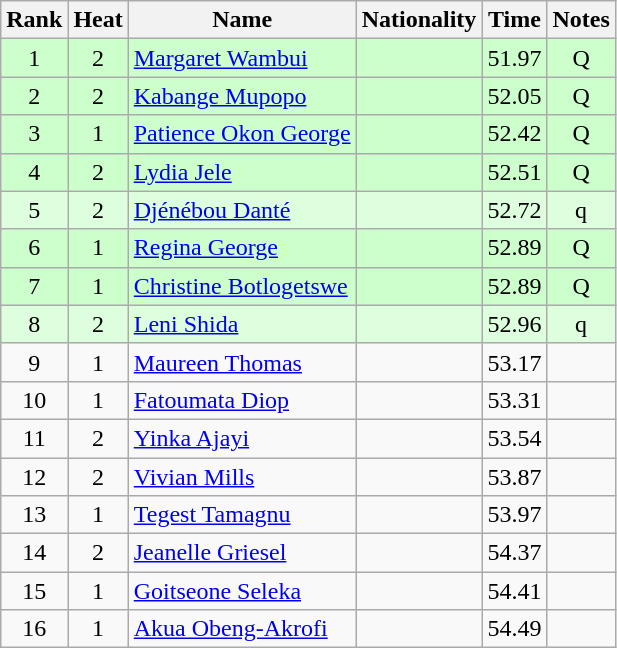<table class="wikitable sortable" style="text-align:center">
<tr>
<th>Rank</th>
<th>Heat</th>
<th>Name</th>
<th>Nationality</th>
<th>Time</th>
<th>Notes</th>
</tr>
<tr bgcolor=ccffcc>
<td>1</td>
<td>2</td>
<td align=left><a href='#'>Margaret Wambui</a></td>
<td align=left></td>
<td>51.97</td>
<td>Q</td>
</tr>
<tr bgcolor=ccffcc>
<td>2</td>
<td>2</td>
<td align=left><a href='#'>Kabange Mupopo</a></td>
<td align=left></td>
<td>52.05</td>
<td>Q</td>
</tr>
<tr bgcolor=ccffcc>
<td>3</td>
<td>1</td>
<td align=left><a href='#'>Patience Okon George</a></td>
<td align=left></td>
<td>52.42</td>
<td>Q</td>
</tr>
<tr bgcolor=ccffcc>
<td>4</td>
<td>2</td>
<td align=left><a href='#'>Lydia Jele</a></td>
<td align=left></td>
<td>52.51</td>
<td>Q</td>
</tr>
<tr bgcolor=ddffdd>
<td>5</td>
<td>2</td>
<td align=left><a href='#'>Djénébou Danté</a></td>
<td align=left></td>
<td>52.72</td>
<td>q</td>
</tr>
<tr bgcolor=ccffcc>
<td>6</td>
<td>1</td>
<td align=left><a href='#'>Regina George</a></td>
<td align=left></td>
<td>52.89</td>
<td>Q</td>
</tr>
<tr bgcolor=ccffcc>
<td>7</td>
<td>1</td>
<td align=left><a href='#'>Christine Botlogetswe</a></td>
<td align=left></td>
<td>52.89</td>
<td>Q</td>
</tr>
<tr bgcolor=ddffdd>
<td>8</td>
<td>2</td>
<td align=left><a href='#'>Leni Shida</a></td>
<td align=left></td>
<td>52.96</td>
<td>q</td>
</tr>
<tr>
<td>9</td>
<td>1</td>
<td align=left><a href='#'>Maureen Thomas</a></td>
<td align=left></td>
<td>53.17</td>
<td></td>
</tr>
<tr>
<td>10</td>
<td>1</td>
<td align=left><a href='#'>Fatoumata Diop</a></td>
<td align=left></td>
<td>53.31</td>
<td></td>
</tr>
<tr>
<td>11</td>
<td>2</td>
<td align=left><a href='#'>Yinka Ajayi</a></td>
<td align=left></td>
<td>53.54</td>
<td></td>
</tr>
<tr>
<td>12</td>
<td>2</td>
<td align=left><a href='#'>Vivian Mills</a></td>
<td align=left></td>
<td>53.87</td>
<td></td>
</tr>
<tr>
<td>13</td>
<td>1</td>
<td align=left><a href='#'>Tegest Tamagnu</a></td>
<td align=left></td>
<td>53.97</td>
<td></td>
</tr>
<tr>
<td>14</td>
<td>2</td>
<td align=left><a href='#'>Jeanelle Griesel</a></td>
<td align=left></td>
<td>54.37</td>
<td></td>
</tr>
<tr>
<td>15</td>
<td>1</td>
<td align=left><a href='#'>Goitseone Seleka</a></td>
<td align=left></td>
<td>54.41</td>
<td></td>
</tr>
<tr>
<td>16</td>
<td>1</td>
<td align=left><a href='#'>Akua Obeng-Akrofi</a></td>
<td align=left></td>
<td>54.49</td>
<td></td>
</tr>
</table>
